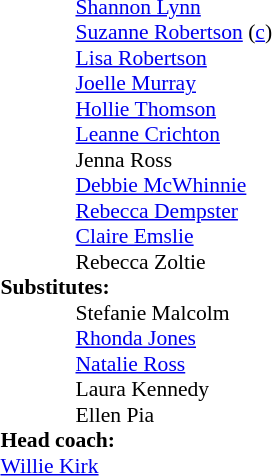<table style="font-size: 90%" cellspacing="0" cellpadding="0" align="center">
<tr>
<th width="25"></th>
<th width="25"></th>
<th width="200"></th>
<th></th>
</tr>
<tr>
<td></td>
<td></td>
<td> <a href='#'>Shannon Lynn</a></td>
</tr>
<tr>
<td></td>
<td></td>
<td> <a href='#'>Suzanne Robertson</a> (<a href='#'>c</a>)</td>
</tr>
<tr>
<td></td>
<td></td>
<td> <a href='#'>Lisa Robertson</a></td>
</tr>
<tr>
<td></td>
<td></td>
<td> <a href='#'>Joelle Murray</a> </td>
</tr>
<tr>
<td></td>
<td></td>
<td> <a href='#'>Hollie Thomson</a></td>
</tr>
<tr>
<td></td>
<td></td>
<td> <a href='#'>Leanne Crichton</a></td>
</tr>
<tr>
<td></td>
<td></td>
<td> Jenna Ross</td>
</tr>
<tr>
<td></td>
<td></td>
<td> <a href='#'>Debbie McWhinnie</a></td>
</tr>
<tr>
<td></td>
<td></td>
<td> <a href='#'>Rebecca Dempster</a></td>
</tr>
<tr>
<td></td>
<td></td>
<td> <a href='#'>Claire Emslie</a> </td>
</tr>
<tr>
<td></td>
<td></td>
<td> Rebecca Zoltie </td>
</tr>
<tr>
<td colspan=3><strong>Substitutes:</strong></td>
</tr>
<tr>
<td></td>
<td></td>
<td> Stefanie Malcolm  </td>
</tr>
<tr>
<td></td>
<td></td>
<td> <a href='#'>Rhonda Jones</a> </td>
</tr>
<tr>
<td></td>
<td></td>
<td> <a href='#'>Natalie Ross</a></td>
</tr>
<tr>
<td></td>
<td></td>
<td> Laura Kennedy</td>
</tr>
<tr>
<td></td>
<td></td>
<td> Ellen Pia </td>
</tr>
<tr>
<td colspan=3><strong>Head coach:</strong></td>
</tr>
<tr>
<td colspan="4"> <a href='#'>Willie Kirk</a></td>
</tr>
</table>
